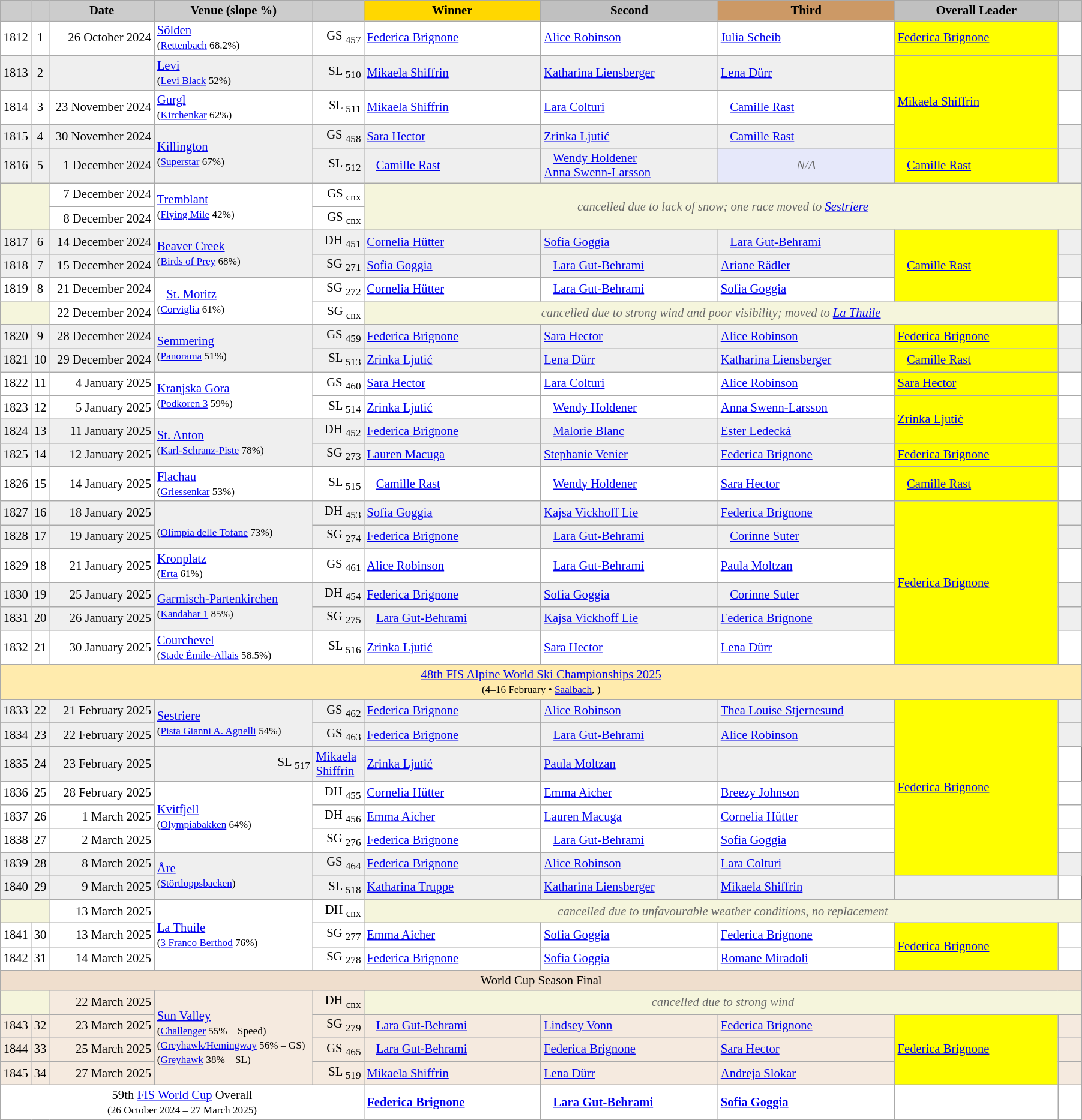<table class="wikitable plainrowheaders" style="background:#fff; font-size:86%; line-height:16px; border:grey solid 1px; border-collapse:collapse;">
<tr>
<th scope="col" style="background:#ccc; width=20 px;"></th>
<th scope="col" style="background:#ccc; width=20 px;"></th>
<th scope="col" style="background:#ccc; width:110px;">Date</th>
<th scope="col" style="background:#ccc; width:170px;">Venue (slope %)</th>
<th scope="col" style="background:#ccc; width:50px;"></th>
<th scope="col" style="background:gold; width:190px;">Winner</th>
<th scope="col" style="background:silver; width:190px;">Second</th>
<th scope="col" style="background:#c96; width:190px;">Third</th>
<th scope="col" style="background:silver; width:175px;">Overall Leader</th>
<th scope="col" style="background:#ccc; width:20px;"></th>
</tr>
<tr>
<td align="center">1812</td>
<td align="center">1</td>
<td align="right">26 October 2024</td>
<td> <a href='#'>Sölden</a><br><small>(<a href='#'>Rettenbach</a> 68.2%)</small></td>
<td align=right>GS <sub>457</sub></td>
<td> <a href='#'>Federica Brignone</a></td>
<td> <a href='#'>Alice Robinson</a></td>
<td> <a href='#'>Julia Scheib</a></td>
<td bgcolor=yellow> <a href='#'>Federica Brignone</a></td>
<td></td>
</tr>
<tr style="background:#EFEFEF">
<td align="center">1813</td>
<td align="center">2</td>
<td align="right"></td>
<td> <a href='#'>Levi</a><br><small>(<a href='#'>Levi Black</a> 52%)</small></td>
<td align=right>SL <sub>510</sub></td>
<td> <a href='#'>Mikaela Shiffrin</a></td>
<td> <a href='#'>Katharina Liensberger</a></td>
<td> <a href='#'>Lena Dürr</a></td>
<td rowspan=3 bgcolor=yellow> <a href='#'>Mikaela Shiffrin</a></td>
<td></td>
</tr>
<tr>
<td align="center">1814</td>
<td align="center">3</td>
<td align="right">23 November 2024</td>
<td> <a href='#'>Gurgl</a><br><small>(<a href='#'>Kirchenkar</a> 62%)</small></td>
<td align=right>SL <sub>511</sub></td>
<td> <a href='#'>Mikaela Shiffrin</a></td>
<td> <a href='#'>Lara Colturi</a></td>
<td>   <a href='#'>Camille Rast</a></td>
<td></td>
</tr>
<tr style="background:#EFEFEF">
<td align="center">1815</td>
<td align="center">4</td>
<td align="right">30 November 2024</td>
<td rowspan="2"> <a href='#'>Killington</a><br><small>(<a href='#'>Superstar</a> 67%)</small></td>
<td align=right>GS <sub>458</sub></td>
<td> <a href='#'>Sara Hector</a></td>
<td> <a href='#'>Zrinka Ljutić</a></td>
<td>   <a href='#'>Camille Rast</a></td>
<td></td>
</tr>
<tr style="background:#EFEFEF">
<td align="center">1816</td>
<td align="center">5</td>
<td align="right">1 December 2024</td>
<td align=right>SL <sub>512</sub></td>
<td>   <a href='#'>Camille Rast</a></td>
<td>   <a href='#'>Wendy Holdener</a><br> <a href='#'>Anna Swenn-Larsson</a></td>
<td align=center bgcolor="E6E8FA" style=color:#696969><em>N/A</em></td>
<td bgcolor=yellow>   <a href='#'>Camille Rast</a></td>
<td></td>
</tr>
<tr>
<td colspan=2 rowspan=2 bgcolor="F5F5DC"></td>
<td align="right">7 December 2024</td>
<td rowspan="2"> <a href='#'>Tremblant</a><br><small>(<a href='#'>Flying Mile</a> 42%)</small></td>
<td align=right>GS <sub>cnx</sub></td>
<td colspan=5 rowspan=2 align=center bgcolor="F5F5DC" style=color:#696969><em>cancelled due to lack of snow; one race moved to <a href='#'>Sestriere</a></em></td>
</tr>
<tr>
<td align="right">8 December 2024</td>
<td align=right>GS <sub>cnx</sub></td>
</tr>
<tr style="background:#EFEFEF">
<td align="center">1817</td>
<td align="center">6</td>
<td align="right">14 December 2024</td>
<td rowspan="2"> <a href='#'>Beaver Creek</a><br><small>(<a href='#'>Birds of Prey</a> 68%)</small></td>
<td align=right>DH <sub>451</sub></td>
<td> <a href='#'>Cornelia Hütter</a></td>
<td> <a href='#'>Sofia Goggia</a></td>
<td>   <a href='#'>Lara Gut-Behrami</a></td>
<td rowspan=3 bgcolor=yellow>   <a href='#'>Camille Rast</a></td>
<td></td>
</tr>
<tr style="background:#EFEFEF">
<td align="center">1818</td>
<td align="center">7</td>
<td align="right">15 December 2024</td>
<td align=right>SG <sub>271</sub></td>
<td> <a href='#'>Sofia Goggia</a></td>
<td>   <a href='#'>Lara Gut-Behrami</a></td>
<td> <a href='#'>Ariane Rädler</a></td>
<td></td>
</tr>
<tr>
<td align="center">1819</td>
<td align="center">8</td>
<td align="right">21 December 2024</td>
<td rowspan="2">   <a href='#'>St. Moritz</a><br><small>(<a href='#'>Corviglia</a> 61%)</small></td>
<td align=right>SG <sub>272</sub></td>
<td> <a href='#'>Cornelia Hütter</a></td>
<td>   <a href='#'>Lara Gut-Behrami</a></td>
<td> <a href='#'>Sofia Goggia</a></td>
<td></td>
</tr>
<tr>
<td colspan=2 bgcolor="F5F5DC"></td>
<td align="right">22 December 2024</td>
<td align=right>SG <sub>cnx</sub></td>
<td colspan=4 align=center bgcolor="F5F5DC" style=color:#696969><em>cancelled due to strong wind and poor visibility; moved to <a href='#'>La Thuile</a></em></td>
</tr>
<tr style="background:#EFEFEF">
<td align="center">1820</td>
<td align="center">9</td>
<td align="right">28 December 2024</td>
<td rowspan="2"> <a href='#'>Semmering</a><br><small>(<a href='#'>Panorama</a> 51%)</small></td>
<td align=right>GS <sub>459</sub></td>
<td> <a href='#'>Federica Brignone</a></td>
<td> <a href='#'>Sara Hector</a></td>
<td> <a href='#'>Alice Robinson</a></td>
<td bgcolor=yellow> <a href='#'>Federica Brignone</a></td>
<td></td>
</tr>
<tr style="background:#EFEFEF">
<td align="center">1821</td>
<td align="center">10</td>
<td align="right">29 December 2024</td>
<td align=right>SL <sub>513</sub></td>
<td> <a href='#'>Zrinka Ljutić</a></td>
<td> <a href='#'>Lena Dürr</a></td>
<td> <a href='#'>Katharina Liensberger</a></td>
<td bgcolor=yellow>   <a href='#'>Camille Rast</a></td>
<td></td>
</tr>
<tr>
<td align="center">1822</td>
<td align="center">11</td>
<td align="right">4 January 2025</td>
<td rowspan="2"> <a href='#'>Kranjska Gora</a><br><small>(<a href='#'>Podkoren 3</a> 59%)</small></td>
<td align=right>GS <sub>460</sub></td>
<td> <a href='#'>Sara Hector</a></td>
<td> <a href='#'>Lara Colturi</a></td>
<td> <a href='#'>Alice Robinson</a></td>
<td bgcolor=yellow> <a href='#'>Sara Hector</a></td>
<td></td>
</tr>
<tr>
<td align="center">1823</td>
<td align="center">12</td>
<td align="right">5 January 2025</td>
<td align=right>SL <sub>514</sub></td>
<td> <a href='#'>Zrinka Ljutić</a></td>
<td>   <a href='#'>Wendy Holdener</a></td>
<td> <a href='#'>Anna Swenn-Larsson</a></td>
<td rowspan=2 bgcolor=yellow> <a href='#'>Zrinka Ljutić</a></td>
<td></td>
</tr>
<tr style="background:#EFEFEF">
<td align="center">1824</td>
<td align="center">13</td>
<td align="right">11 January 2025</td>
<td rowspan="2"> <a href='#'>St. Anton</a><br><small>(<a href='#'>Karl-Schranz-Piste</a> 78%)</small></td>
<td align=right>DH <sub>452</sub></td>
<td> <a href='#'>Federica Brignone</a></td>
<td>   <a href='#'>Malorie Blanc</a></td>
<td> <a href='#'>Ester Ledecká</a></td>
<td></td>
</tr>
<tr style="background:#EFEFEF">
<td align="center">1825</td>
<td align="center">14</td>
<td align="right">12 January 2025</td>
<td align=right>SG <sub>273</sub></td>
<td> <a href='#'>Lauren Macuga</a></td>
<td> <a href='#'>Stephanie Venier</a></td>
<td> <a href='#'>Federica Brignone</a></td>
<td bgcolor=yellow> <a href='#'>Federica Brignone</a></td>
<td></td>
</tr>
<tr>
<td align="center">1826</td>
<td align="center">15</td>
<td align="right">14 January 2025</td>
<td> <a href='#'>Flachau</a><br><small>(<a href='#'>Griessenkar</a> 53%)</small></td>
<td align=right>SL <sub>515</sub></td>
<td>   <a href='#'>Camille Rast</a></td>
<td>   <a href='#'>Wendy Holdener</a></td>
<td> <a href='#'>Sara Hector</a></td>
<td bgcolor=yellow>   <a href='#'>Camille Rast</a></td>
<td></td>
</tr>
<tr style="background:#EFEFEF">
<td align="center">1827</td>
<td align="center">16</td>
<td align="right">18 January 2025</td>
<td rowspan="2"><br><small>(<a href='#'>Olimpia delle Tofane</a> 73%)</small></td>
<td align=right>DH <sub>453</sub></td>
<td> <a href='#'>Sofia Goggia</a></td>
<td> <a href='#'>Kajsa Vickhoff Lie</a></td>
<td> <a href='#'>Federica Brignone</a></td>
<td rowspan=6 bgcolor=yellow> <a href='#'>Federica Brignone</a></td>
<td></td>
</tr>
<tr style="background:#EFEFEF">
<td align="center">1828</td>
<td align="center">17</td>
<td align="right">19 January 2025</td>
<td align=right>SG <sub>274</sub></td>
<td> <a href='#'>Federica Brignone</a></td>
<td>   <a href='#'>Lara Gut-Behrami</a></td>
<td>   <a href='#'>Corinne Suter</a></td>
<td></td>
</tr>
<tr>
<td align="center">1829</td>
<td align="center">18</td>
<td align="right">21 January 2025</td>
<td> <a href='#'>Kronplatz</a><br><small>(<a href='#'>Erta</a> 61%)</small></td>
<td align=right>GS <sub>461</sub></td>
<td> <a href='#'>Alice Robinson</a></td>
<td>   <a href='#'>Lara Gut-Behrami</a></td>
<td> <a href='#'>Paula Moltzan</a></td>
<td></td>
</tr>
<tr style="background:#EFEFEF">
<td align="center">1830</td>
<td align="center">19</td>
<td align="right">25 January 2025</td>
<td rowspan="2"> <a href='#'>Garmisch-Partenkirchen</a><br><small>(<a href='#'>Kandahar 1</a> 85%)</small></td>
<td align=right>DH <sub>454</sub></td>
<td> <a href='#'>Federica Brignone</a></td>
<td> <a href='#'>Sofia Goggia</a></td>
<td>   <a href='#'>Corinne Suter</a></td>
<td></td>
</tr>
<tr style="background:#EFEFEF">
<td align="center">1831</td>
<td align="center">20</td>
<td align="right">26 January 2025</td>
<td align=right>SG <sub>275</sub></td>
<td>   <a href='#'>Lara Gut-Behrami</a></td>
<td> <a href='#'>Kajsa Vickhoff Lie</a></td>
<td> <a href='#'>Federica Brignone</a></td>
<td></td>
</tr>
<tr>
<td align="center">1832</td>
<td align="center">21</td>
<td align="right">30 January 2025</td>
<td> <a href='#'>Courchevel</a><br><small>(<a href='#'>Stade Émile-Allais</a> 58.5%)</small></td>
<td align=right>SL <sub>516</sub></td>
<td> <a href='#'>Zrinka Ljutić</a></td>
<td> <a href='#'>Sara Hector</a></td>
<td> <a href='#'>Lena Dürr</a></td>
<td></td>
</tr>
<tr style="background:#FFEBAD">
<td align=center colspan=10><a href='#'>48th FIS Alpine World Ski Championships 2025</a><br><small>(4–16 February • <a href='#'>Saalbach</a>, )</small></td>
</tr>
<tr style="background:#EFEFEF">
<td align="center">1833</td>
<td align="center">22</td>
<td align="right">21 February 2025</td>
<td rowspan="3"> <a href='#'>Sestriere</a><br><small>(<a href='#'>Pista Gianni A. Agnelli</a> 54%)</small></td>
<td align=right>GS <sub>462</sub></td>
<td> <a href='#'>Federica Brignone</a></td>
<td> <a href='#'>Alice Robinson</a></td>
<td> <a href='#'>Thea Louise Stjernesund</a></td>
<td rowspan=8 bgcolor=yellow> <a href='#'>Federica Brignone</a></td>
<td></td>
</tr>
<tr>
</tr>
<tr style="background:#EFEFEF">
<td align="center">1834</td>
<td align="center">23</td>
<td align="right">22 February 2025</td>
<td align=right>GS <sub>463</sub></td>
<td> <a href='#'>Federica Brignone</a></td>
<td>   <a href='#'>Lara Gut-Behrami</a></td>
<td> <a href='#'>Alice Robinson</a></td>
<td></td>
</tr>
<tr style="background:#EFEFEF">
<td align="center">1835</td>
<td align="center">24</td>
<td align="right">23 February 2025</td>
<td align=right>SL <sub>517</sub></td>
<td> <a href='#'>Mikaela Shiffrin</a></td>
<td> <a href='#'>Zrinka Ljutić</a></td>
<td> <a href='#'>Paula Moltzan</a></td>
<td></td>
</tr>
<tr>
<td align="center">1836</td>
<td align="center">25</td>
<td align="right">28 February 2025</td>
<td rowspan="3"> <a href='#'>Kvitfjell</a><br><small>(<a href='#'>Olympiabakken</a> 64%)</small></td>
<td align=right>DH <sub>455</sub></td>
<td> <a href='#'>Cornelia Hütter</a></td>
<td> <a href='#'>Emma Aicher</a></td>
<td> <a href='#'>Breezy Johnson</a></td>
<td></td>
</tr>
<tr>
<td align="center">1837</td>
<td align="center">26</td>
<td align="right">1 March 2025</td>
<td align=right>DH <sub>456</sub></td>
<td> <a href='#'>Emma Aicher</a></td>
<td> <a href='#'>Lauren Macuga</a></td>
<td> <a href='#'>Cornelia Hütter</a></td>
<td></td>
</tr>
<tr>
<td align="center">1838</td>
<td align="center">27</td>
<td align="right">2 March 2025</td>
<td align=right>SG <sub>276</sub></td>
<td> <a href='#'>Federica Brignone</a></td>
<td>   <a href='#'>Lara Gut-Behrami</a></td>
<td> <a href='#'>Sofia Goggia</a></td>
<td></td>
</tr>
<tr style="background:#EFEFEF">
<td align="center">1839</td>
<td align="center">28</td>
<td align="right">8 March 2025</td>
<td rowspan="2"> <a href='#'>Åre</a><br><small>(<a href='#'>Störtloppsbacken</a>)</small></td>
<td align=right>GS <sub>464</sub></td>
<td> <a href='#'>Federica Brignone</a></td>
<td> <a href='#'>Alice Robinson</a></td>
<td> <a href='#'>Lara Colturi</a></td>
<td></td>
</tr>
<tr style="background:#EFEFEF">
<td align="center">1840</td>
<td align="center">29</td>
<td align="right">9 March 2025</td>
<td align=right>SL <sub>518</sub></td>
<td> <a href='#'>Katharina Truppe</a></td>
<td> <a href='#'>Katharina Liensberger</a></td>
<td> <a href='#'>Mikaela Shiffrin</a></td>
<td></td>
</tr>
<tr>
<td colspan=2 bgcolor="F5F5DC"></td>
<td align="right">13 March 2025</td>
<td rowspan="3"> <a href='#'>La Thuile</a><br><small>(<a href='#'>3 Franco Berthod</a> 76%)</small></td>
<td align=right>DH <sub>cnx</sub></td>
<td colspan=5 align=center bgcolor="F5F5DC" style=color:#696969><em>cancelled due to unfavourable weather conditions, no replacement</em></td>
</tr>
<tr>
<td align="center">1841</td>
<td align="center">30</td>
<td align="right">13 March 2025</td>
<td align=right>SG <sub>277</sub></td>
<td> <a href='#'>Emma Aicher</a></td>
<td> <a href='#'>Sofia Goggia</a></td>
<td> <a href='#'>Federica Brignone</a></td>
<td rowspan=2 bgcolor=yellow> <a href='#'>Federica Brignone</a></td>
<td></td>
</tr>
<tr>
<td align="center">1842</td>
<td align="center">31</td>
<td align="right">14 March 2025</td>
<td align=right>SG <sub>278</sub></td>
<td> <a href='#'>Federica Brignone</a></td>
<td> <a href='#'>Sofia Goggia</a></td>
<td> <a href='#'>Romane Miradoli</a></td>
<td></td>
</tr>
<tr>
<td bgcolor=#EFDECD colspan=10 align=center>World Cup Season Final</td>
</tr>
<tr bgcolor=#F5EADF>
<td colspan=2 bgcolor="F5F5DC"></td>
<td align="right">22 March 2025</td>
<td rowspan="4"> <a href='#'>Sun Valley</a><br><small>(<a href='#'>Challenger</a> 55% – Speed)<br>(<a href='#'>Greyhawk/Hemingway</a> 56% – GS)</small><br><small>(<a href='#'>Greyhawk</a> 38% – SL)</small></td>
<td align=right>DH <sub>cnx</sub></td>
<td colspan=5 align=center bgcolor="F5F5DC" style=color:#696969><em>cancelled due to strong wind</em></td>
</tr>
<tr bgcolor=#F5EADF>
<td align="center">1843</td>
<td align="center">32</td>
<td align="right">23 March 2025</td>
<td align=right>SG <sub>279</sub></td>
<td>   <a href='#'>Lara Gut-Behrami</a></td>
<td> <a href='#'>Lindsey Vonn</a></td>
<td> <a href='#'>Federica Brignone</a></td>
<td rowspan=3 bgcolor=yellow> <a href='#'>Federica Brignone</a></td>
<td></td>
</tr>
<tr bgcolor=#F5EADF>
<td align="center">1844</td>
<td align="center">33</td>
<td align="right">25 March 2025</td>
<td align=right>GS <sub>465</sub></td>
<td>   <a href='#'>Lara Gut-Behrami</a></td>
<td> <a href='#'>Federica Brignone</a></td>
<td> <a href='#'>Sara Hector</a></td>
<td></td>
</tr>
<tr bgcolor=#F5EADF>
<td align="center">1845</td>
<td align="center">34</td>
<td align="right">27 March 2025</td>
<td align=right>SL <sub>519</sub></td>
<td> <a href='#'>Mikaela Shiffrin</a></td>
<td> <a href='#'>Lena Dürr</a></td>
<td> <a href='#'>Andreja Slokar</a></td>
<td></td>
</tr>
<tr>
<td colspan="5" align="center">59th <a href='#'>FIS World Cup</a> Overall<br><small>(26 October 2024 – 27 March 2025)</small></td>
<td> <strong><a href='#'>Federica Brignone</a></strong></td>
<td>   <strong><a href='#'>Lara Gut-Behrami</a></strong></td>
<td> <strong><a href='#'>Sofia Goggia</a></strong></td>
<td></td>
<td></td>
</tr>
</table>
